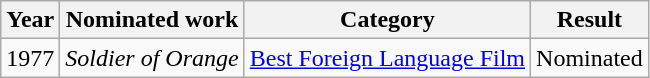<table class="wikitable">
<tr>
<th>Year</th>
<th>Nominated work</th>
<th>Category</th>
<th>Result</th>
</tr>
<tr>
<td>1977</td>
<td><em>Soldier of Orange</em></td>
<td><a href='#'>Best Foreign Language Film</a></td>
<td>Nominated</td>
</tr>
</table>
